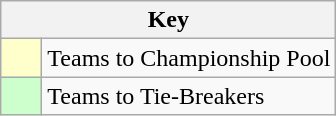<table class="wikitable" style="text-align: center;">
<tr>
<th colspan=2>Key</th>
</tr>
<tr>
<td style="background:#ffffcc; width:20px;"></td>
<td align=left>Teams to Championship Pool</td>
</tr>
<tr>
<td style="background:#ccffcc; width:20px;"></td>
<td align=left>Teams to Tie-Breakers</td>
</tr>
</table>
